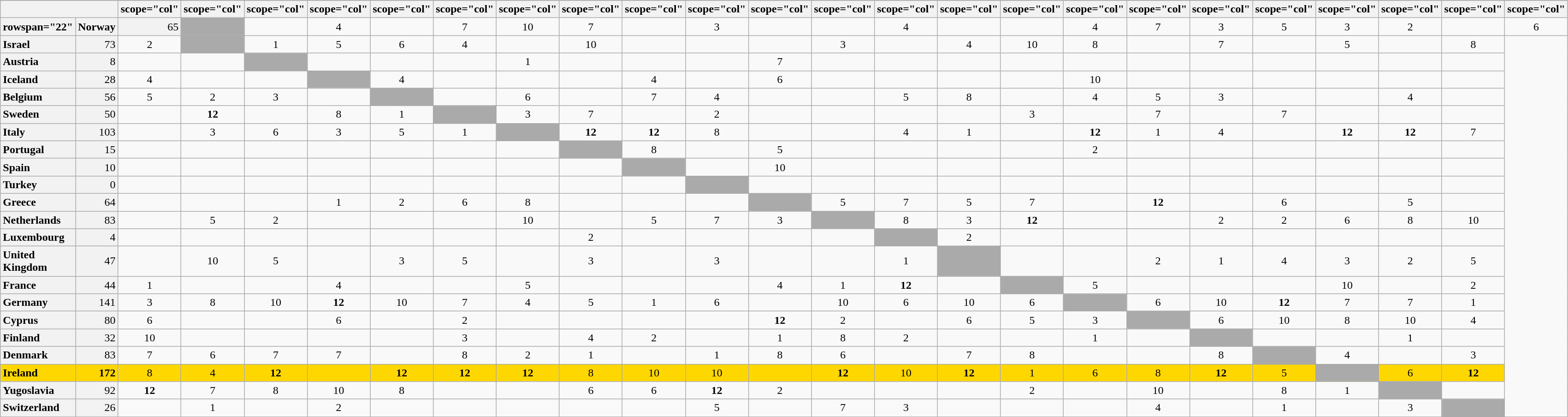<table class="wikitable plainrowheaders" style="text-align:center;">
<tr>
</tr>
<tr>
<th colspan="2"></th>
<th>scope="col" </th>
<th>scope="col" </th>
<th>scope="col" </th>
<th>scope="col" </th>
<th>scope="col" </th>
<th>scope="col" </th>
<th>scope="col" </th>
<th>scope="col" </th>
<th>scope="col" </th>
<th>scope="col" </th>
<th>scope="col" </th>
<th>scope="col" </th>
<th>scope="col" </th>
<th>scope="col" </th>
<th>scope="col" </th>
<th>scope="col" </th>
<th>scope="col" </th>
<th>scope="col" </th>
<th>scope="col" </th>
<th>scope="col" </th>
<th>scope="col" </th>
<th>scope="col" </th>
<th>scope="col" </th>
</tr>
<tr>
<th>rowspan="22" </th>
<th scope="row" style="text-align:left; background:#f2f2f2;">Norway</th>
<td style="text-align:right; background:#f2f2f2;">65</td>
<td style="text-align:left; background:#aaa;"></td>
<td></td>
<td>4</td>
<td></td>
<td>7</td>
<td>10</td>
<td>7</td>
<td></td>
<td>3</td>
<td></td>
<td></td>
<td>4</td>
<td></td>
<td></td>
<td>4</td>
<td>7</td>
<td>3</td>
<td>5</td>
<td>3</td>
<td>2</td>
<td></td>
<td>6</td>
</tr>
<tr>
<th scope="row" style="text-align:left; background:#f2f2f2;">Israel</th>
<td style="text-align:right; background:#f2f2f2;">73</td>
<td>2</td>
<td style="text-align:left; background:#aaa;"></td>
<td>1</td>
<td>5</td>
<td>6</td>
<td>4</td>
<td></td>
<td>10</td>
<td></td>
<td></td>
<td></td>
<td>3</td>
<td></td>
<td>4</td>
<td>10</td>
<td>8</td>
<td></td>
<td>7</td>
<td></td>
<td>5</td>
<td></td>
<td>8</td>
</tr>
<tr>
<th scope="row" style="text-align:left; background:#f2f2f2;">Austria</th>
<td style="text-align:right; background:#f2f2f2;">8</td>
<td></td>
<td></td>
<td style="text-align:left; background:#aaa;"></td>
<td></td>
<td></td>
<td></td>
<td>1</td>
<td></td>
<td></td>
<td></td>
<td>7</td>
<td></td>
<td></td>
<td></td>
<td></td>
<td></td>
<td></td>
<td></td>
<td></td>
<td></td>
<td></td>
<td></td>
</tr>
<tr>
<th scope="row" style="text-align:left; background:#f2f2f2;">Iceland</th>
<td style="text-align:right; background:#f2f2f2;">28</td>
<td>4</td>
<td></td>
<td></td>
<td style="text-align:left; background:#aaa;"></td>
<td>4</td>
<td></td>
<td></td>
<td></td>
<td>4</td>
<td></td>
<td>6</td>
<td></td>
<td></td>
<td></td>
<td></td>
<td>10</td>
<td></td>
<td></td>
<td></td>
<td></td>
<td></td>
<td></td>
</tr>
<tr>
<th scope="row" style="text-align:left; background:#f2f2f2;">Belgium</th>
<td style="text-align:right; background:#f2f2f2;">56</td>
<td>5</td>
<td>2</td>
<td>3</td>
<td></td>
<td style="text-align:left; background:#aaa;"></td>
<td></td>
<td>6</td>
<td></td>
<td>7</td>
<td>4</td>
<td></td>
<td></td>
<td>5</td>
<td>8</td>
<td></td>
<td>4</td>
<td>5</td>
<td>3</td>
<td></td>
<td></td>
<td>4</td>
<td></td>
</tr>
<tr>
<th scope="row" style="text-align:left; background:#f2f2f2;">Sweden</th>
<td style="text-align:right; background:#f2f2f2;">50</td>
<td></td>
<td><strong>12</strong></td>
<td></td>
<td>8</td>
<td>1</td>
<td style="text-align:left; background:#aaa;"></td>
<td>3</td>
<td>7</td>
<td></td>
<td>2</td>
<td></td>
<td></td>
<td></td>
<td></td>
<td>3</td>
<td></td>
<td>7</td>
<td></td>
<td>7</td>
<td></td>
<td></td>
<td></td>
</tr>
<tr>
<th scope="row" style="text-align:left; background:#f2f2f2;">Italy</th>
<td style="text-align:right; background:#f2f2f2;">103</td>
<td></td>
<td>3</td>
<td>6</td>
<td>3</td>
<td>5</td>
<td>1</td>
<td style="text-align:left; background:#aaa;"></td>
<td><strong>12</strong></td>
<td><strong>12</strong></td>
<td>8</td>
<td></td>
<td></td>
<td>4</td>
<td>1</td>
<td></td>
<td><strong>12</strong></td>
<td>1</td>
<td>4</td>
<td></td>
<td><strong>12</strong></td>
<td><strong>12</strong></td>
<td>7</td>
</tr>
<tr>
<th scope="row" style="text-align:left; background:#f2f2f2;">Portugal</th>
<td style="text-align:right; background:#f2f2f2;">15</td>
<td></td>
<td></td>
<td></td>
<td></td>
<td></td>
<td></td>
<td></td>
<td style="text-align:left; background:#aaa;"></td>
<td>8</td>
<td></td>
<td>5</td>
<td></td>
<td></td>
<td></td>
<td></td>
<td>2</td>
<td></td>
<td></td>
<td></td>
<td></td>
<td></td>
<td></td>
</tr>
<tr>
<th scope="row" style="text-align:left; background:#f2f2f2;">Spain</th>
<td style="text-align:right; background:#f2f2f2;">10</td>
<td></td>
<td></td>
<td></td>
<td></td>
<td></td>
<td></td>
<td></td>
<td></td>
<td style="text-align:left; background:#aaa;"></td>
<td></td>
<td>10</td>
<td></td>
<td></td>
<td></td>
<td></td>
<td></td>
<td></td>
<td></td>
<td></td>
<td></td>
<td></td>
<td></td>
</tr>
<tr>
<th scope="row" style="text-align:left; background:#f2f2f2;">Turkey</th>
<td style="text-align:right; background:#f2f2f2;">0</td>
<td></td>
<td></td>
<td></td>
<td></td>
<td></td>
<td></td>
<td></td>
<td></td>
<td></td>
<td style="text-align:left; background:#aaa;"></td>
<td></td>
<td></td>
<td></td>
<td></td>
<td></td>
<td></td>
<td></td>
<td></td>
<td></td>
<td></td>
<td></td>
<td></td>
</tr>
<tr>
<th scope="row" style="text-align:left; background:#f2f2f2;">Greece</th>
<td style="text-align:right; background:#f2f2f2;">64</td>
<td></td>
<td></td>
<td></td>
<td>1</td>
<td>2</td>
<td>6</td>
<td>8</td>
<td></td>
<td></td>
<td></td>
<td style="text-align:left; background:#aaa;"></td>
<td>5</td>
<td>7</td>
<td>5</td>
<td>7</td>
<td></td>
<td><strong>12</strong></td>
<td></td>
<td>6</td>
<td></td>
<td>5</td>
<td></td>
</tr>
<tr>
<th scope="row" style="text-align:left; background:#f2f2f2;">Netherlands</th>
<td style="text-align:right; background:#f2f2f2;">83</td>
<td></td>
<td>5</td>
<td>2</td>
<td></td>
<td></td>
<td></td>
<td>10</td>
<td></td>
<td>5</td>
<td>7</td>
<td>3</td>
<td style="text-align:left; background:#aaa;"></td>
<td>8</td>
<td>3</td>
<td><strong>12</strong></td>
<td></td>
<td></td>
<td>2</td>
<td>2</td>
<td>6</td>
<td>8</td>
<td>10</td>
</tr>
<tr>
<th scope="row" style="text-align:left; background:#f2f2f2;">Luxembourg</th>
<td style="text-align:right; background:#f2f2f2;">4</td>
<td></td>
<td></td>
<td></td>
<td></td>
<td></td>
<td></td>
<td></td>
<td>2</td>
<td></td>
<td></td>
<td></td>
<td></td>
<td style="text-align:left; background:#aaa;"></td>
<td>2</td>
<td></td>
<td></td>
<td></td>
<td></td>
<td></td>
<td></td>
<td></td>
<td></td>
</tr>
<tr>
<th scope="row" style="text-align:left; background:#f2f2f2;">United Kingdom</th>
<td style="text-align:right; background:#f2f2f2;">47</td>
<td></td>
<td>10</td>
<td>5</td>
<td></td>
<td>3</td>
<td>5</td>
<td></td>
<td>3</td>
<td></td>
<td>3</td>
<td></td>
<td></td>
<td>1</td>
<td style="text-align:left; background:#aaa;"></td>
<td></td>
<td></td>
<td>2</td>
<td>1</td>
<td>4</td>
<td>3</td>
<td>2</td>
<td>5</td>
</tr>
<tr>
<th scope="row" style="text-align:left; background:#f2f2f2;">France</th>
<td style="text-align:right; background:#f2f2f2;">44</td>
<td>1</td>
<td></td>
<td></td>
<td>4</td>
<td></td>
<td></td>
<td>5</td>
<td></td>
<td></td>
<td></td>
<td>4</td>
<td>1</td>
<td><strong>12</strong></td>
<td></td>
<td style="text-align:left; background:#aaa;"></td>
<td>5</td>
<td></td>
<td></td>
<td></td>
<td>10</td>
<td></td>
<td>2</td>
</tr>
<tr>
<th scope="row" style="text-align:left; background:#f2f2f2;">Germany</th>
<td style="text-align:right; background:#f2f2f2;">141</td>
<td>3</td>
<td>8</td>
<td>10</td>
<td><strong>12</strong></td>
<td>10</td>
<td>7</td>
<td>4</td>
<td>5</td>
<td>1</td>
<td>6</td>
<td></td>
<td>10</td>
<td>6</td>
<td>10</td>
<td>6</td>
<td style="text-align:left; background:#aaa;"></td>
<td>6</td>
<td>10</td>
<td><strong>12</strong></td>
<td>7</td>
<td>7</td>
<td>1</td>
</tr>
<tr>
<th scope="row" style="text-align:left; background:#f2f2f2;">Cyprus</th>
<td style="text-align:right; background:#f2f2f2;">80</td>
<td>6</td>
<td></td>
<td></td>
<td>6</td>
<td></td>
<td>2</td>
<td></td>
<td></td>
<td></td>
<td></td>
<td><strong>12</strong></td>
<td>2</td>
<td></td>
<td>6</td>
<td>5</td>
<td>3</td>
<td style="text-align:left; background:#aaa;"></td>
<td>6</td>
<td>10</td>
<td>8</td>
<td>10</td>
<td>4</td>
</tr>
<tr>
<th scope="row" style="text-align:left; background:#f2f2f2;">Finland</th>
<td style="text-align:right; background:#f2f2f2;">32</td>
<td>10</td>
<td></td>
<td></td>
<td></td>
<td></td>
<td>3</td>
<td></td>
<td>4</td>
<td>2</td>
<td></td>
<td>1</td>
<td>8</td>
<td>2</td>
<td></td>
<td></td>
<td>1</td>
<td></td>
<td style="text-align:left; background:#aaa;"></td>
<td></td>
<td></td>
<td>1</td>
<td></td>
</tr>
<tr>
<th scope="row" style="text-align:left; background:#f2f2f2;">Denmark</th>
<td style="text-align:right; background:#f2f2f2;">83</td>
<td>7</td>
<td>6</td>
<td>7</td>
<td>7</td>
<td></td>
<td>8</td>
<td>2</td>
<td>1</td>
<td></td>
<td>1</td>
<td>8</td>
<td>6</td>
<td></td>
<td>7</td>
<td>8</td>
<td></td>
<td></td>
<td>8</td>
<td style="text-align:left; background:#aaa;"></td>
<td>4</td>
<td></td>
<td>3</td>
</tr>
<tr style="background:gold;">
<th scope="row" style="text-align:left; font-weight:bold; background:gold;">Ireland</th>
<td style="text-align:right; font-weight:bold;">172</td>
<td>8</td>
<td>4</td>
<td><strong>12</strong></td>
<td></td>
<td><strong>12</strong></td>
<td><strong>12</strong></td>
<td><strong>12</strong></td>
<td>8</td>
<td>10</td>
<td>10</td>
<td></td>
<td><strong>12</strong></td>
<td>10</td>
<td><strong>12</strong></td>
<td>1</td>
<td>6</td>
<td>8</td>
<td><strong>12</strong></td>
<td>5</td>
<td style="text-align:left; background:#aaa;"></td>
<td>6</td>
<td><strong>12</strong></td>
</tr>
<tr>
<th scope="row" style="text-align:left; background:#f2f2f2;">Yugoslavia</th>
<td style="text-align:right; background:#f2f2f2;">92</td>
<td><strong>12</strong></td>
<td>7</td>
<td>8</td>
<td>10</td>
<td>8</td>
<td></td>
<td></td>
<td>6</td>
<td>6</td>
<td><strong>12</strong></td>
<td>2</td>
<td></td>
<td></td>
<td></td>
<td>2</td>
<td></td>
<td>10</td>
<td></td>
<td>8</td>
<td>1</td>
<td style="text-align:left; background:#aaa;"></td>
<td></td>
</tr>
<tr>
<th scope="row" style="text-align:left; background:#f2f2f2;">Switzerland</th>
<td style="text-align:right; background:#f2f2f2;">26</td>
<td></td>
<td>1</td>
<td></td>
<td>2</td>
<td></td>
<td></td>
<td></td>
<td></td>
<td></td>
<td>5</td>
<td></td>
<td>7</td>
<td>3</td>
<td></td>
<td></td>
<td></td>
<td>4</td>
<td></td>
<td>1</td>
<td></td>
<td>3</td>
<td style="text-align:left; background:#aaa;"></td>
</tr>
</table>
